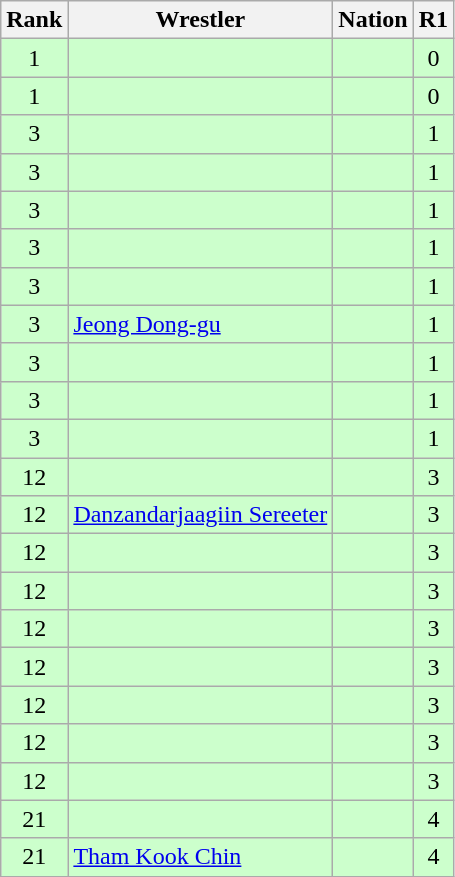<table class="wikitable sortable" style="text-align:center;">
<tr>
<th>Rank</th>
<th>Wrestler</th>
<th>Nation</th>
<th>R1</th>
</tr>
<tr style="background:#cfc;">
<td>1</td>
<td align=left></td>
<td align=left></td>
<td>0</td>
</tr>
<tr style="background:#cfc;">
<td>1</td>
<td align=left></td>
<td align=left></td>
<td>0</td>
</tr>
<tr style="background:#cfc;">
<td>3</td>
<td align=left></td>
<td align=left></td>
<td>1</td>
</tr>
<tr style="background:#cfc;">
<td>3</td>
<td align=left></td>
<td align=left></td>
<td>1</td>
</tr>
<tr style="background:#cfc;">
<td>3</td>
<td align=left></td>
<td align=left></td>
<td>1</td>
</tr>
<tr style="background:#cfc;">
<td>3</td>
<td align=left></td>
<td align=left></td>
<td>1</td>
</tr>
<tr style="background:#cfc;">
<td>3</td>
<td align=left></td>
<td align=left></td>
<td>1</td>
</tr>
<tr style="background:#cfc;">
<td>3</td>
<td align=left><a href='#'>Jeong Dong-gu</a></td>
<td align=left></td>
<td>1</td>
</tr>
<tr style="background:#cfc;">
<td>3</td>
<td align=left></td>
<td align=left></td>
<td>1</td>
</tr>
<tr style="background:#cfc;">
<td>3</td>
<td align=left></td>
<td align=left></td>
<td>1</td>
</tr>
<tr style="background:#cfc;">
<td>3</td>
<td align=left></td>
<td align=left></td>
<td>1</td>
</tr>
<tr style="background:#cfc;">
<td>12</td>
<td align=left></td>
<td align=left></td>
<td>3</td>
</tr>
<tr style="background:#cfc;">
<td>12</td>
<td align=left><a href='#'>Danzandarjaagiin Sereeter</a></td>
<td align=left></td>
<td>3</td>
</tr>
<tr style="background:#cfc;">
<td>12</td>
<td align=left></td>
<td align=left></td>
<td>3</td>
</tr>
<tr style="background:#cfc;">
<td>12</td>
<td align=left></td>
<td align=left></td>
<td>3</td>
</tr>
<tr style="background:#cfc;">
<td>12</td>
<td align=left></td>
<td align=left></td>
<td>3</td>
</tr>
<tr style="background:#cfc;">
<td>12</td>
<td align=left></td>
<td align=left></td>
<td>3</td>
</tr>
<tr style="background:#cfc;">
<td>12</td>
<td align=left></td>
<td align=left></td>
<td>3</td>
</tr>
<tr style="background:#cfc;">
<td>12</td>
<td align=left></td>
<td align=left></td>
<td>3</td>
</tr>
<tr style="background:#cfc;">
<td>12</td>
<td align=left></td>
<td align=left></td>
<td>3</td>
</tr>
<tr style="background:#cfc;">
<td>21</td>
<td align=left></td>
<td align=left></td>
<td>4</td>
</tr>
<tr style="background:#cfc;">
<td>21</td>
<td align=left><a href='#'>Tham Kook Chin</a></td>
<td align=left></td>
<td>4</td>
</tr>
</table>
